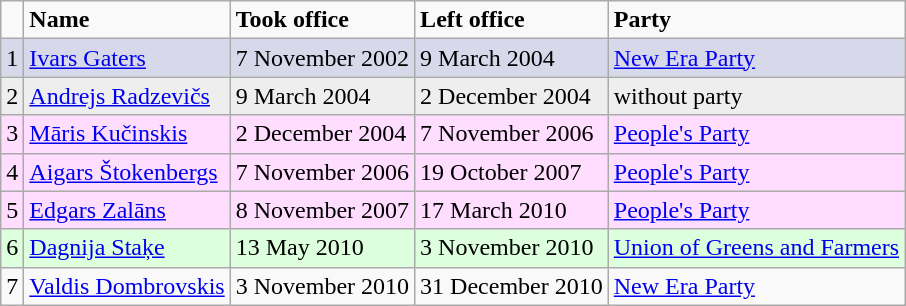<table class="wikitable">
<tr>
<td></td>
<td><strong>Name</strong></td>
<td><strong>Took office</strong></td>
<td><strong>Left office</strong></td>
<td><strong>Party</strong></td>
</tr>
<tr bgcolor=#D7D9EA>
<td>1</td>
<td><a href='#'>Ivars Gaters</a></td>
<td>7 November 2002</td>
<td>9 March 2004</td>
<td><a href='#'>New Era Party</a></td>
</tr>
<tr bgcolor=#EEEEEE>
<td>2</td>
<td><a href='#'>Andrejs Radzevičs</a></td>
<td>9 March 2004</td>
<td>2 December 2004</td>
<td>without party</td>
</tr>
<tr bgcolor=#FFDDFF>
<td>3</td>
<td><a href='#'>Māris Kučinskis</a></td>
<td>2 December 2004</td>
<td>7 November 2006</td>
<td><a href='#'>People's Party</a></td>
</tr>
<tr bgcolor=#FFDDFF>
<td>4</td>
<td><a href='#'>Aigars Štokenbergs</a></td>
<td>7 November 2006</td>
<td>19 October 2007</td>
<td><a href='#'>People's Party</a></td>
</tr>
<tr bgcolor=#FFDDFF>
<td>5</td>
<td><a href='#'>Edgars Zalāns</a></td>
<td>8 November 2007</td>
<td>17 March 2010</td>
<td><a href='#'>People's Party</a></td>
</tr>
<tr bgcolor=#DDFFDD>
<td>6</td>
<td><a href='#'>Dagnija Staķe</a></td>
<td>13 May 2010</td>
<td>3 November 2010</td>
<td><a href='#'>Union of Greens and Farmers</a></td>
</tr>
<tr>
<td>7</td>
<td><a href='#'>Valdis Dombrovskis</a></td>
<td>3 November 2010</td>
<td>31 December 2010</td>
<td><a href='#'>New Era Party</a></td>
</tr>
</table>
